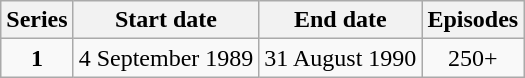<table class="wikitable" style="text-align:center;">
<tr>
<th>Series</th>
<th>Start date</th>
<th>End date</th>
<th>Episodes</th>
</tr>
<tr>
<td><strong>1</strong></td>
<td>4 September 1989</td>
<td>31 August 1990</td>
<td>250+</td>
</tr>
</table>
